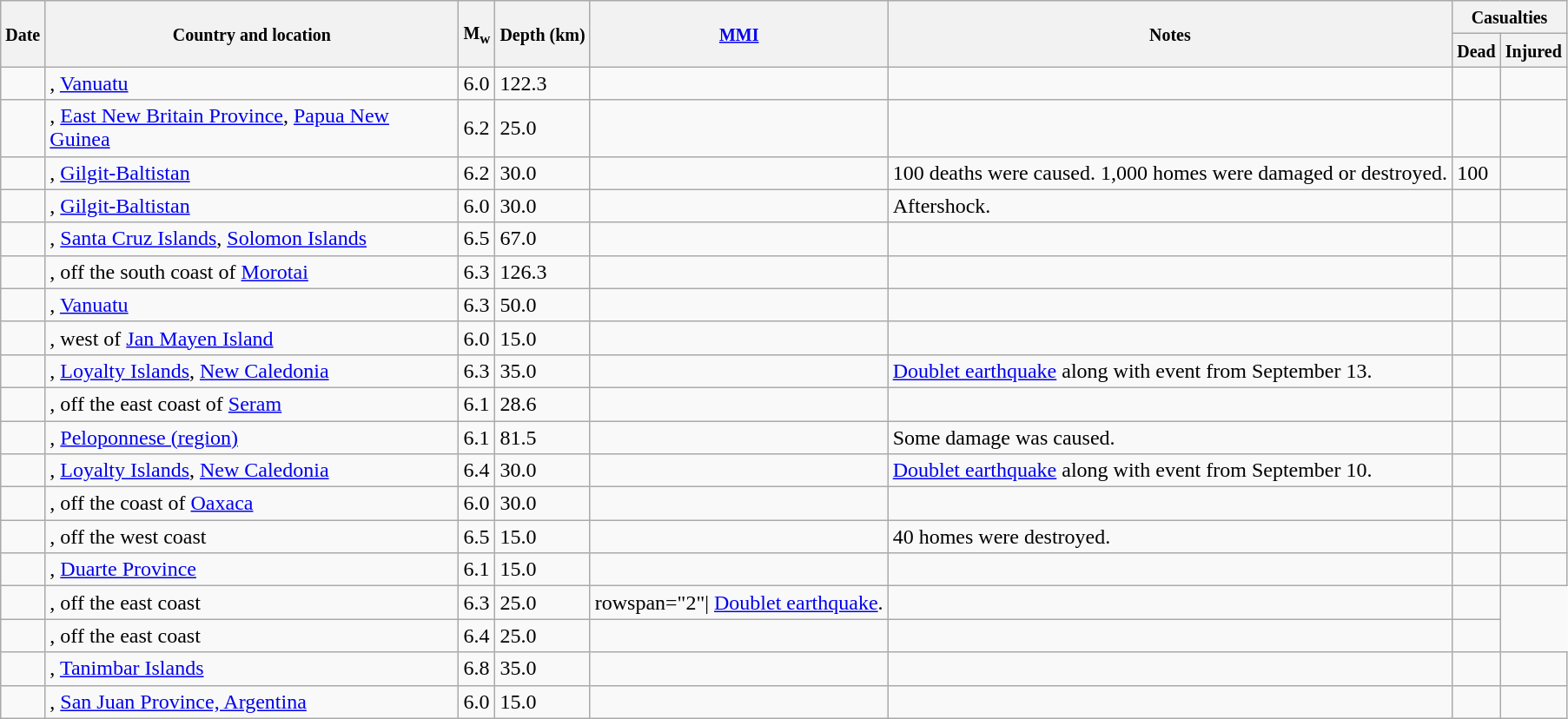<table class="wikitable sortable sort-under" style="border:1px black; margin-left:1em;">
<tr>
<th rowspan="2"><small>Date</small></th>
<th rowspan="2" style="width: 310px"><small>Country and location</small></th>
<th rowspan="2"><small>M<sub>w</sub></small></th>
<th rowspan="2"><small>Depth (km)</small></th>
<th rowspan="2"><small><a href='#'>MMI</a></small></th>
<th rowspan="2" class="unsortable"><small>Notes</small></th>
<th colspan="2"><small>Casualties</small></th>
</tr>
<tr>
<th><small>Dead</small></th>
<th><small>Injured</small></th>
</tr>
<tr>
<td></td>
<td>, <a href='#'>Vanuatu</a></td>
<td>6.0</td>
<td>122.3</td>
<td></td>
<td></td>
<td></td>
<td></td>
</tr>
<tr>
<td></td>
<td>, <a href='#'>East New Britain Province</a>, <a href='#'>Papua New Guinea</a></td>
<td>6.2</td>
<td>25.0</td>
<td></td>
<td></td>
<td></td>
<td></td>
</tr>
<tr>
<td></td>
<td>, <a href='#'>Gilgit-Baltistan</a></td>
<td>6.2</td>
<td>30.0</td>
<td></td>
<td>100 deaths were caused. 1,000 homes were damaged or destroyed.</td>
<td>100</td>
<td></td>
</tr>
<tr>
<td></td>
<td>, <a href='#'>Gilgit-Baltistan</a></td>
<td>6.0</td>
<td>30.0</td>
<td></td>
<td>Aftershock.</td>
<td></td>
<td></td>
</tr>
<tr>
<td></td>
<td>, <a href='#'>Santa Cruz Islands</a>, <a href='#'>Solomon Islands</a></td>
<td>6.5</td>
<td>67.0</td>
<td></td>
<td></td>
<td></td>
<td></td>
</tr>
<tr>
<td></td>
<td>, off the south coast of <a href='#'>Morotai</a></td>
<td>6.3</td>
<td>126.3</td>
<td></td>
<td></td>
<td></td>
<td></td>
</tr>
<tr>
<td></td>
<td>, <a href='#'>Vanuatu</a></td>
<td>6.3</td>
<td>50.0</td>
<td></td>
<td></td>
<td></td>
<td></td>
</tr>
<tr>
<td></td>
<td>, west of <a href='#'>Jan Mayen Island</a></td>
<td>6.0</td>
<td>15.0</td>
<td></td>
<td></td>
<td></td>
<td></td>
</tr>
<tr>
<td></td>
<td>, <a href='#'>Loyalty Islands</a>, <a href='#'>New Caledonia</a></td>
<td>6.3</td>
<td>35.0</td>
<td></td>
<td><a href='#'>Doublet earthquake</a> along with event from September 13.</td>
<td></td>
<td></td>
</tr>
<tr>
<td></td>
<td>, off the east coast of <a href='#'>Seram</a></td>
<td>6.1</td>
<td>28.6</td>
<td></td>
<td></td>
<td></td>
<td></td>
</tr>
<tr>
<td></td>
<td>, <a href='#'>Peloponnese (region)</a></td>
<td>6.1</td>
<td>81.5</td>
<td></td>
<td>Some damage was caused.</td>
<td></td>
<td></td>
</tr>
<tr>
<td></td>
<td>, <a href='#'>Loyalty Islands</a>, <a href='#'>New Caledonia</a></td>
<td>6.4</td>
<td>30.0</td>
<td></td>
<td><a href='#'>Doublet earthquake</a> along with event from September 10.</td>
<td></td>
<td></td>
</tr>
<tr>
<td></td>
<td>, off the coast of <a href='#'>Oaxaca</a></td>
<td>6.0</td>
<td>30.0</td>
<td></td>
<td></td>
<td></td>
<td></td>
</tr>
<tr>
<td></td>
<td>, off the west coast</td>
<td>6.5</td>
<td>15.0</td>
<td></td>
<td>40 homes were destroyed.</td>
<td></td>
<td></td>
</tr>
<tr>
<td></td>
<td>, <a href='#'>Duarte Province</a></td>
<td>6.1</td>
<td>15.0</td>
<td></td>
<td></td>
<td></td>
<td></td>
</tr>
<tr>
<td></td>
<td>, off the east coast</td>
<td>6.3</td>
<td>25.0</td>
<td>rowspan="2"| <a href='#'>Doublet earthquake</a>.</td>
<td></td>
<td></td>
</tr>
<tr>
<td></td>
<td>, off the east coast</td>
<td>6.4</td>
<td>25.0</td>
<td></td>
<td></td>
<td></td>
</tr>
<tr>
<td></td>
<td>, <a href='#'>Tanimbar Islands</a></td>
<td>6.8</td>
<td>35.0</td>
<td></td>
<td></td>
<td></td>
<td></td>
</tr>
<tr>
<td></td>
<td>, <a href='#'>San Juan Province, Argentina</a></td>
<td>6.0</td>
<td>15.0</td>
<td></td>
<td></td>
<td></td>
<td></td>
</tr>
</table>
